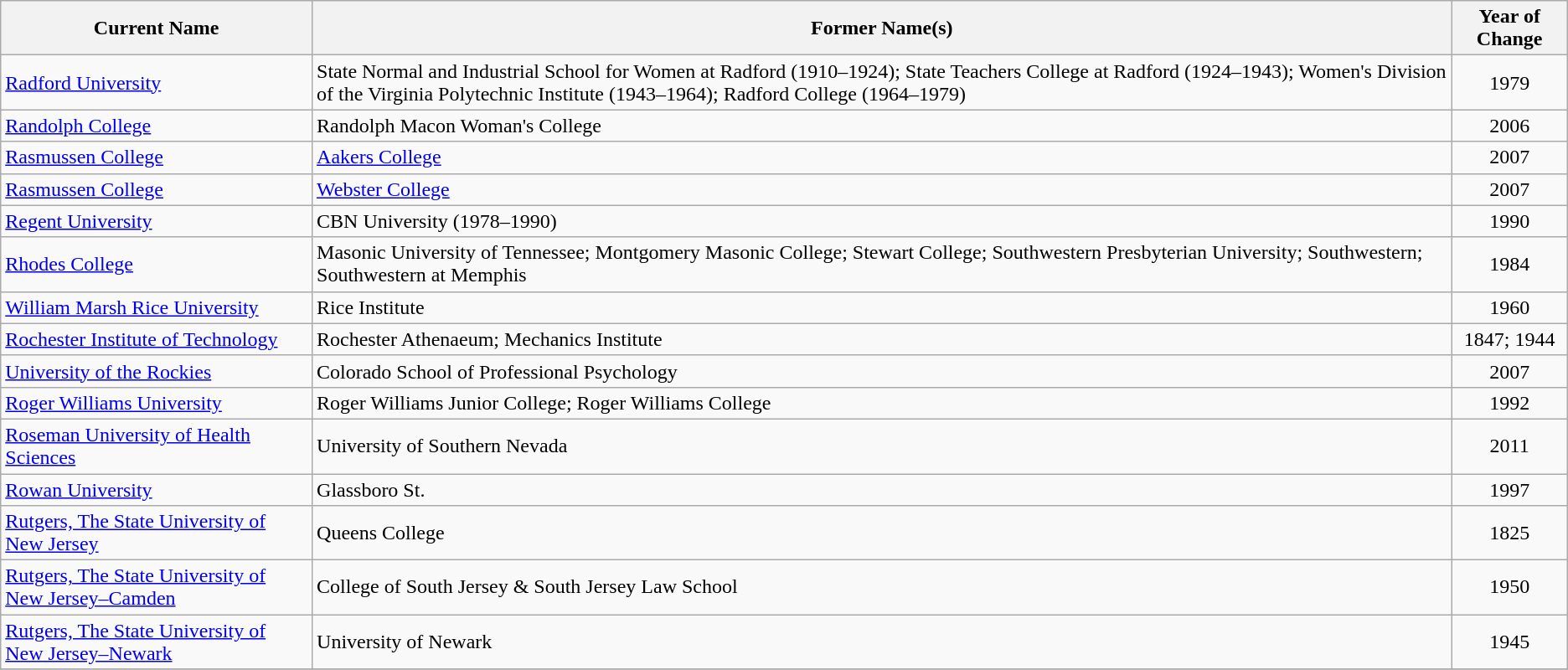<table class="wikitable sortable">
<tr>
<th>Current Name</th>
<th>Former Name(s)</th>
<th>Year of Change</th>
</tr>
<tr>
<td><a href='#'>Radford University</a></td>
<td>State Normal and Industrial School for Women at Radford (1910–1924); State Teachers College at Radford (1924–1943); Women's Division of the Virginia Polytechnic Institute (1943–1964); Radford College (1964–1979)</td>
<td align="center">1979</td>
</tr>
<tr>
<td><a href='#'>Randolph College</a></td>
<td>Randolph Macon Woman's College</td>
<td align="center">2006</td>
</tr>
<tr>
<td><a href='#'>Rasmussen College</a></td>
<td><a href='#'>Aakers College</a></td>
<td align="center">2007</td>
</tr>
<tr>
<td><a href='#'>Rasmussen College</a></td>
<td><a href='#'>Webster College</a></td>
<td align="center">2007</td>
</tr>
<tr>
<td><a href='#'>Regent University</a></td>
<td>CBN University (1978–1990)</td>
<td align="center">1990</td>
</tr>
<tr>
<td><a href='#'>Rhodes College</a></td>
<td>Masonic University of Tennessee; Montgomery Masonic College; Stewart College; Southwestern Presbyterian University; Southwestern; Southwestern at Memphis</td>
<td align="center">1984</td>
</tr>
<tr>
<td><a href='#'>William Marsh Rice University</a></td>
<td>Rice Institute</td>
<td align="center">1960</td>
</tr>
<tr>
<td><a href='#'>Rochester Institute of Technology</a></td>
<td>Rochester Athenaeum; Mechanics Institute</td>
<td align="center">1847; 1944</td>
</tr>
<tr>
<td><a href='#'>University of the Rockies</a></td>
<td>Colorado School of Professional Psychology</td>
<td align="center">2007</td>
</tr>
<tr>
<td><a href='#'>Roger Williams University</a></td>
<td>Roger Williams Junior College; Roger Williams College</td>
<td align="center">1992</td>
</tr>
<tr>
<td><a href='#'>Roseman University of Health Sciences</a></td>
<td>University of Southern Nevada</td>
<td align="center">2011</td>
</tr>
<tr>
<td><a href='#'>Rowan University</a></td>
<td>Glassboro St.</td>
<td align="center">1997</td>
</tr>
<tr>
<td><a href='#'>Rutgers, The State University of New Jersey</a></td>
<td>Queens College</td>
<td align="center">1825</td>
</tr>
<tr>
<td><a href='#'>Rutgers, The State University of New Jersey–Camden</a></td>
<td>College of South Jersey & South Jersey Law School</td>
<td align="center">1950</td>
</tr>
<tr>
<td><a href='#'>Rutgers, The State University of New Jersey–Newark</a></td>
<td>University of Newark</td>
<td align="center">1945</td>
</tr>
<tr>
</tr>
</table>
